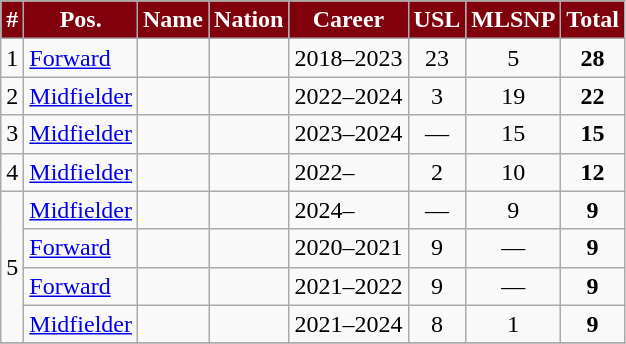<table class="wikitable sortable" style="text-align:center;">
<tr>
<th style="background:#80000B; color:#FFFFFF;" scope="col">#</th>
<th style="background:#80000B; color:#FFFFFF;" scope="col">Pos.</th>
<th style="background:#80000B; color:#FFFFFF;" scope="col">Name</th>
<th style="background:#80000B; color:#FFFFFF;" scope="col">Nation</th>
<th style="background:#80000B; color:#FFFFFF;" scope="col">Career</th>
<th style="background:#80000B; color:#FFFFFF;" scope="col">USL</th>
<th style="background:#80000B; color:#FFFFFF;" scope="col">MLSNP</th>
<th style="background:#80000B; color:#FFFFFF;" scope="col">Total</th>
</tr>
<tr>
<td>1</td>
<td style="text-align:left;"><a href='#'>Forward</a></td>
<td style="text-align:left;"></td>
<td style="text-align:left;"></td>
<td style="text-align:left;">2018–2023</td>
<td>23</td>
<td>5</td>
<td><strong>28</strong></td>
</tr>
<tr>
<td>2</td>
<td style="text-align:left;"><a href='#'>Midfielder</a></td>
<td style="text-align:left;"></td>
<td style="text-align:left;"></td>
<td style="text-align:left;">2022–2024</td>
<td>3</td>
<td>19</td>
<td><strong>22</strong></td>
</tr>
<tr>
<td>3</td>
<td style="text-align:left;"><a href='#'>Midfielder</a></td>
<td style="text-align:left;"></td>
<td style="text-align:left;"></td>
<td style="text-align:left;">2023–2024</td>
<td>—</td>
<td>15</td>
<td><strong>15</strong></td>
</tr>
<tr>
<td>4</td>
<td style="text-align:left;"><a href='#'>Midfielder</a></td>
<td style="text-align:left;"><strong></strong></td>
<td style="text-align:left;"></td>
<td style="text-align:left;">2022–</td>
<td>2</td>
<td>10</td>
<td><strong>12</strong></td>
</tr>
<tr>
<td rowspan=4>5</td>
<td style="text-align:left;"><a href='#'>Midfielder</a></td>
<td style="text-align:left;"><strong></strong></td>
<td style="text-align:left;"></td>
<td style="text-align:left;">2024–</td>
<td>—</td>
<td>9</td>
<td><strong>9</strong></td>
</tr>
<tr>
<td style="text-align:left;"><a href='#'>Forward</a></td>
<td style="text-align:left;"></td>
<td style="text-align:left;"></td>
<td style="text-align:left;">2020–2021</td>
<td>9</td>
<td>—</td>
<td><strong>9</strong></td>
</tr>
<tr>
<td style="text-align:left;"><a href='#'>Forward</a></td>
<td style="text-align:left;"></td>
<td style="text-align:left;"></td>
<td style="text-align:left;">2021–2022</td>
<td>9</td>
<td>—</td>
<td><strong>9</strong></td>
</tr>
<tr>
<td style="text-align:left;"><a href='#'>Midfielder</a></td>
<td style="text-align:left;"></td>
<td style="text-align:left;"></td>
<td style="text-align:left;">2021–2024</td>
<td>8</td>
<td>1</td>
<td><strong>9</strong></td>
</tr>
<tr>
</tr>
</table>
